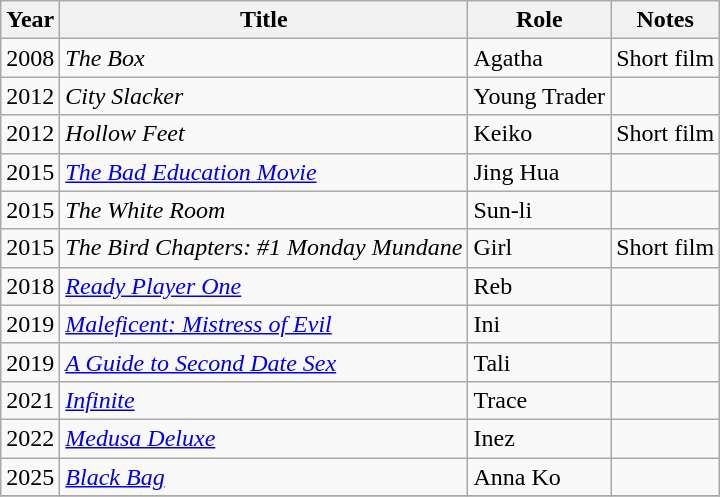<table class="wikitable plainrowheaders sortable">
<tr>
<th scope="col">Year</th>
<th scope="col">Title</th>
<th scope="col">Role</th>
<th scope="col" class="unsortable">Notes</th>
</tr>
<tr>
<td>2008</td>
<td><em>The Box</em></td>
<td>Agatha</td>
<td>Short film</td>
</tr>
<tr>
<td>2012</td>
<td><em>City Slacker</em></td>
<td>Young Trader</td>
<td></td>
</tr>
<tr>
<td>2012</td>
<td><em>Hollow Feet</em></td>
<td>Keiko</td>
<td>Short film</td>
</tr>
<tr>
<td>2015</td>
<td><em><a href='#'>The Bad Education Movie</a></em></td>
<td>Jing Hua</td>
<td></td>
</tr>
<tr>
<td>2015</td>
<td><em>The White Room</em></td>
<td>Sun-li</td>
<td></td>
</tr>
<tr>
<td>2015</td>
<td><em>The Bird Chapters: #1 Monday Mundane</em></td>
<td>Girl</td>
<td>Short film</td>
</tr>
<tr>
<td>2018</td>
<td><em><a href='#'>Ready Player One</a></em></td>
<td>Reb</td>
<td></td>
</tr>
<tr>
<td>2019</td>
<td><em><a href='#'>Maleficent: Mistress of Evil</a></em></td>
<td>Ini</td>
<td></td>
</tr>
<tr>
<td>2019</td>
<td><em><a href='#'>A Guide to Second Date Sex</a></em></td>
<td>Tali</td>
<td></td>
</tr>
<tr>
<td>2021</td>
<td><em><a href='#'>Infinite</a></em></td>
<td>Trace</td>
<td></td>
</tr>
<tr>
<td>2022</td>
<td><em><a href='#'>Medusa Deluxe</a></em></td>
<td>Inez</td>
<td></td>
</tr>
<tr>
<td>2025</td>
<td><em><a href='#'>Black Bag</a></em></td>
<td>Anna Ko</td>
<td></td>
</tr>
<tr>
</tr>
</table>
